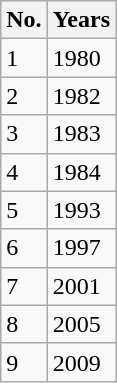<table class="wikitable">
<tr>
<th>No.</th>
<th>Years</th>
</tr>
<tr>
<td>1</td>
<td>1980</td>
</tr>
<tr>
<td>2</td>
<td>1982</td>
</tr>
<tr>
<td>3</td>
<td>1983</td>
</tr>
<tr>
<td>4</td>
<td>1984</td>
</tr>
<tr>
<td>5</td>
<td>1993</td>
</tr>
<tr>
<td>6</td>
<td>1997</td>
</tr>
<tr>
<td>7</td>
<td>2001</td>
</tr>
<tr>
<td>8</td>
<td>2005</td>
</tr>
<tr>
<td>9</td>
<td>2009</td>
</tr>
</table>
